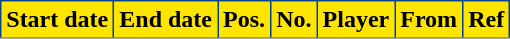<table class="wikitable plainrowheaders sortable">
<tr>
<th style="background-color:#FDE500;color:black;border:1px solid #004292">Start date</th>
<th style="background-color:#FDE500;color:black;border:1px solid #004292">End date</th>
<th style="background-color:#FDE500;color:black;border:1px solid #004292">Pos.</th>
<th style="background-color:#FDE500;color:black;border:1px solid #004292">No.</th>
<th style="background-color:#FDE500;color:black;border:1px solid #004292">Player</th>
<th style="background-color:#FDE500;color:black;border:1px solid #004292">From</th>
<th style="background-color:#FDE500;color:black;border:1px solid #004292">Ref</th>
</tr>
<tr>
</tr>
</table>
